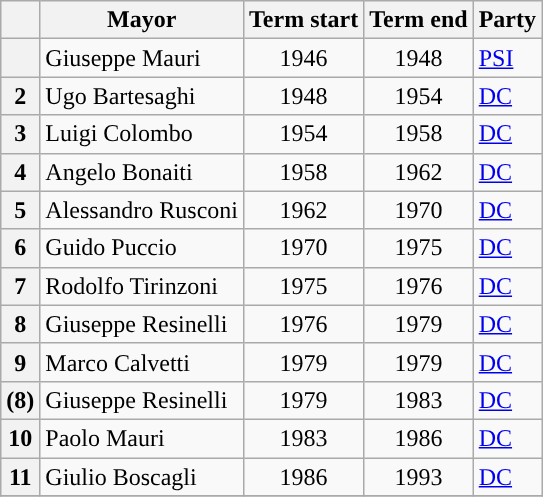<table class="wikitable">
<tr>
<th class=unsortable> </th>
<th>Mayor</th>
<th>Term start</th>
<th>Term end</th>
<th>Party</th>
</tr>
<tr>
<th style="background:"></th>
<td>Giuseppe Mauri</td>
<td align=center>1946</td>
<td align=center>1948</td>
<td><a href='#'>PSI</a></td>
</tr>
<tr>
<th style="background:">2</th>
<td>Ugo Bartesaghi</td>
<td align=center>1948</td>
<td align=center>1954</td>
<td><a href='#'>DC</a></td>
</tr>
<tr>
<th style="background:">3</th>
<td>Luigi Colombo</td>
<td align=center>1954</td>
<td align=center>1958</td>
<td><a href='#'>DC</a></td>
</tr>
<tr>
<th style="background:">4</th>
<td>Angelo Bonaiti</td>
<td align=center>1958</td>
<td align=center>1962</td>
<td><a href='#'>DC</a></td>
</tr>
<tr>
<th style="background:">5</th>
<td>Alessandro Rusconi</td>
<td align=center>1962</td>
<td align=center>1970</td>
<td><a href='#'>DC</a></td>
</tr>
<tr>
<th style="background:">6</th>
<td>Guido Puccio</td>
<td align=center>1970</td>
<td align=center>1975</td>
<td><a href='#'>DC</a></td>
</tr>
<tr>
<th style="background:">7</th>
<td>Rodolfo Tirinzoni</td>
<td align=center>1975</td>
<td align=center>1976</td>
<td><a href='#'>DC</a></td>
</tr>
<tr>
<th style="background:">8</th>
<td>Giuseppe Resinelli</td>
<td align=center>1976</td>
<td align=center>1979</td>
<td><a href='#'>DC</a></td>
</tr>
<tr>
<th style="background:">9</th>
<td>Marco Calvetti</td>
<td align=center>1979</td>
<td align=center>1979</td>
<td><a href='#'>DC</a></td>
</tr>
<tr>
<th style="background:">(8)</th>
<td>Giuseppe Resinelli</td>
<td align=center>1979</td>
<td align=center>1983</td>
<td><a href='#'>DC</a></td>
</tr>
<tr>
<th style="background:">10</th>
<td>Paolo Mauri</td>
<td align=center>1983</td>
<td align=center>1986</td>
<td><a href='#'>DC</a></td>
</tr>
<tr>
<th style="background:">11</th>
<td>Giulio Boscagli</td>
<td align=center>1986</td>
<td align=center>1993</td>
<td><a href='#'>DC</a></td>
</tr>
<tr>
</tr>
</table>
